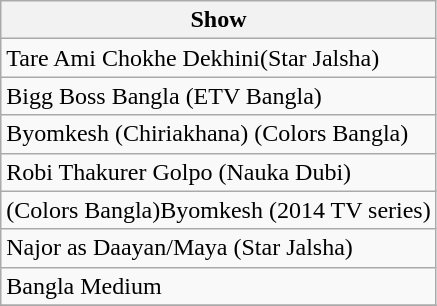<table class="wikitable">
<tr>
<th>Show</th>
</tr>
<tr>
<td>Tare Ami Chokhe Dekhini(Star Jalsha)</td>
</tr>
<tr>
<td>Bigg Boss Bangla (ETV Bangla)</td>
</tr>
<tr>
<td>Byomkesh (Chiriakhana) (Colors Bangla)</td>
</tr>
<tr>
<td>Robi Thakurer Golpo (Nauka Dubi)</td>
</tr>
<tr>
<td>(Colors Bangla)Byomkesh (2014 TV series)</td>
</tr>
<tr>
<td>Najor as Daayan/Maya (Star Jalsha)</td>
</tr>
<tr>
<td>Bangla Medium</td>
</tr>
<tr>
</tr>
</table>
